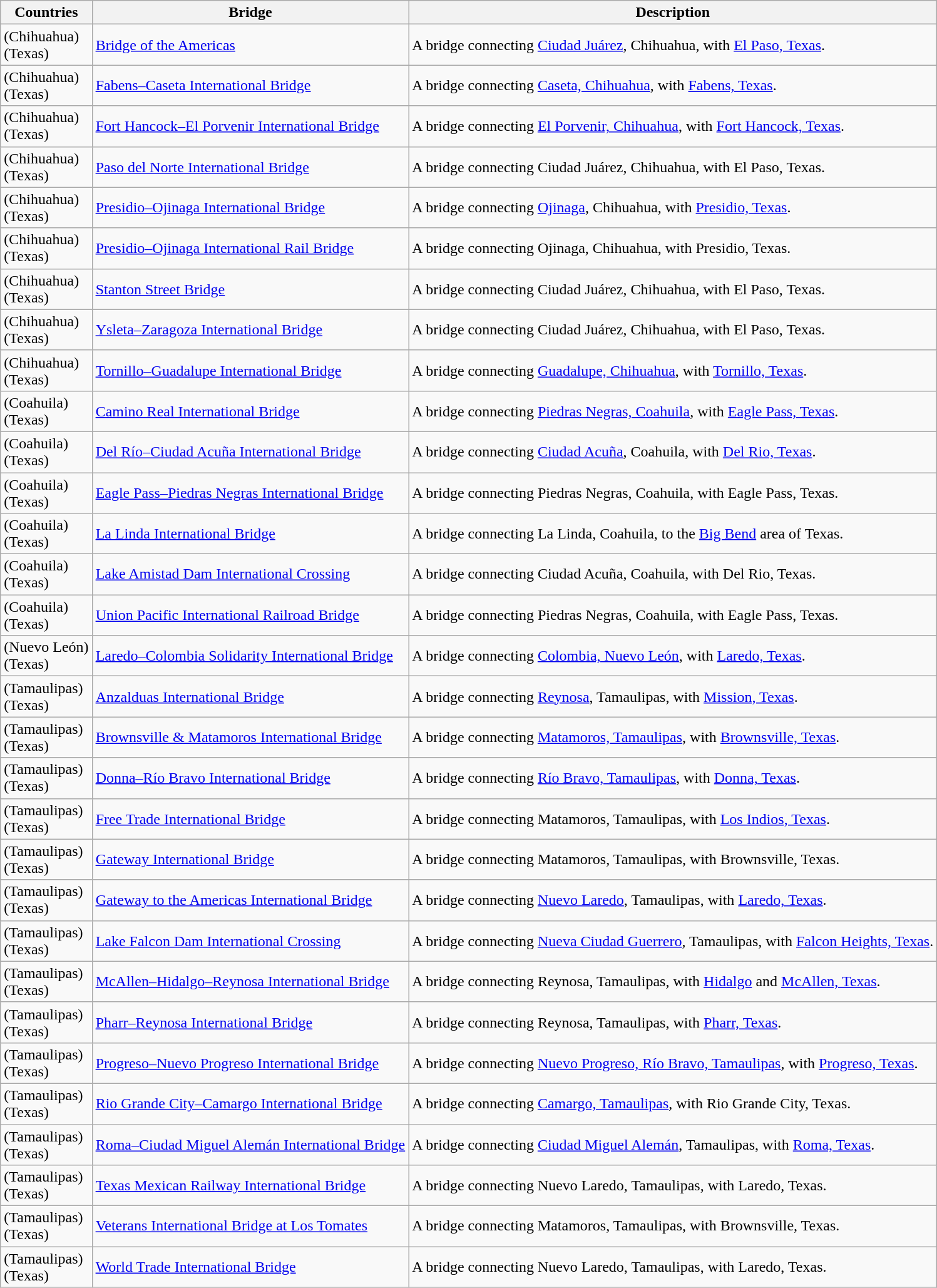<table class="wikitable">
<tr>
<th>Countries</th>
<th>Bridge</th>
<th>Description</th>
</tr>
<tr>
<td> (Chihuahua) <br>  (Texas)</td>
<td><a href='#'>Bridge of the Americas</a></td>
<td>A bridge connecting <a href='#'>Ciudad Juárez</a>, Chihuahua, with <a href='#'>El Paso, Texas</a>.</td>
</tr>
<tr>
<td> (Chihuahua) <br>  (Texas)</td>
<td><a href='#'>Fabens–Caseta International Bridge</a></td>
<td>A bridge connecting <a href='#'>Caseta, Chihuahua</a>, with <a href='#'>Fabens, Texas</a>.</td>
</tr>
<tr>
<td> (Chihuahua) <br>  (Texas)</td>
<td><a href='#'>Fort Hancock–El Porvenir International Bridge</a></td>
<td>A bridge connecting <a href='#'>El Porvenir, Chihuahua</a>, with <a href='#'>Fort Hancock, Texas</a>.</td>
</tr>
<tr>
<td> (Chihuahua) <br>  (Texas)</td>
<td><a href='#'>Paso del Norte International Bridge</a></td>
<td>A bridge connecting Ciudad Juárez, Chihuahua, with El Paso, Texas.</td>
</tr>
<tr>
<td> (Chihuahua) <br>  (Texas)</td>
<td><a href='#'>Presidio–Ojinaga International Bridge</a></td>
<td>A bridge connecting <a href='#'>Ojinaga</a>, Chihuahua, with <a href='#'>Presidio, Texas</a>.</td>
</tr>
<tr>
<td> (Chihuahua) <br>  (Texas)</td>
<td><a href='#'>Presidio–Ojinaga International Rail Bridge</a></td>
<td>A bridge connecting Ojinaga, Chihuahua, with Presidio, Texas.</td>
</tr>
<tr>
<td> (Chihuahua) <br>  (Texas)</td>
<td><a href='#'>Stanton Street Bridge</a></td>
<td>A bridge connecting Ciudad Juárez, Chihuahua, with El Paso, Texas.</td>
</tr>
<tr>
<td> (Chihuahua) <br>  (Texas)</td>
<td><a href='#'>Ysleta–Zaragoza International Bridge</a></td>
<td>A bridge connecting Ciudad Juárez, Chihuahua, with El Paso, Texas.</td>
</tr>
<tr>
<td> (Chihuahua) <br>  (Texas)</td>
<td><a href='#'>Tornillo–Guadalupe International Bridge</a></td>
<td>A bridge connecting <a href='#'>Guadalupe, Chihuahua</a>, with <a href='#'>Tornillo, Texas</a>.</td>
</tr>
<tr>
<td> (Coahuila) <br>  (Texas)</td>
<td><a href='#'>Camino Real International Bridge</a></td>
<td>A bridge connecting <a href='#'>Piedras Negras, Coahuila</a>, with <a href='#'>Eagle Pass, Texas</a>.</td>
</tr>
<tr>
<td> (Coahuila) <br>  (Texas)</td>
<td><a href='#'>Del Río–Ciudad Acuña International Bridge</a></td>
<td>A bridge connecting <a href='#'>Ciudad Acuña</a>, Coahuila, with <a href='#'>Del Rio, Texas</a>.</td>
</tr>
<tr>
<td> (Coahuila) <br>  (Texas)</td>
<td><a href='#'>Eagle Pass–Piedras Negras International Bridge</a></td>
<td>A bridge connecting Piedras Negras, Coahuila, with Eagle Pass, Texas.</td>
</tr>
<tr>
<td> (Coahuila) <br>  (Texas)</td>
<td><a href='#'>La Linda International Bridge</a></td>
<td>A bridge connecting La Linda, Coahuila, to the <a href='#'>Big Bend</a> area of Texas.</td>
</tr>
<tr>
<td> (Coahuila) <br>  (Texas)</td>
<td><a href='#'>Lake Amistad Dam International Crossing</a></td>
<td>A bridge connecting Ciudad Acuña, Coahuila, with Del Rio, Texas.</td>
</tr>
<tr>
<td> (Coahuila) <br>  (Texas)</td>
<td><a href='#'>Union Pacific International Railroad Bridge</a></td>
<td>A bridge connecting Piedras Negras, Coahuila, with Eagle Pass, Texas.</td>
</tr>
<tr>
<td> (Nuevo León) <br>  (Texas)</td>
<td><a href='#'>Laredo–Colombia Solidarity International Bridge</a></td>
<td>A bridge connecting <a href='#'>Colombia, Nuevo León</a>, with <a href='#'>Laredo, Texas</a>.</td>
</tr>
<tr>
<td> (Tamaulipas) <br>  (Texas)</td>
<td><a href='#'>Anzalduas International Bridge</a></td>
<td>A bridge connecting <a href='#'>Reynosa</a>, Tamaulipas, with <a href='#'>Mission, Texas</a>.</td>
</tr>
<tr>
<td> (Tamaulipas) <br>  (Texas)</td>
<td><a href='#'>Brownsville & Matamoros International Bridge</a></td>
<td>A bridge connecting <a href='#'>Matamoros, Tamaulipas</a>, with <a href='#'>Brownsville, Texas</a>.</td>
</tr>
<tr>
<td> (Tamaulipas) <br>  (Texas)</td>
<td><a href='#'>Donna–Río Bravo International Bridge</a></td>
<td>A bridge connecting <a href='#'>Río Bravo, Tamaulipas</a>, with <a href='#'>Donna, Texas</a>.</td>
</tr>
<tr>
<td> (Tamaulipas) <br>  (Texas)</td>
<td><a href='#'>Free Trade International Bridge</a></td>
<td>A bridge connecting Matamoros, Tamaulipas, with <a href='#'>Los Indios, Texas</a>.</td>
</tr>
<tr>
<td> (Tamaulipas) <br>  (Texas)</td>
<td><a href='#'>Gateway International Bridge</a></td>
<td>A bridge connecting Matamoros, Tamaulipas, with Brownsville, Texas.</td>
</tr>
<tr>
<td> (Tamaulipas) <br>  (Texas)</td>
<td><a href='#'>Gateway to the Americas International Bridge</a></td>
<td>A bridge connecting <a href='#'>Nuevo Laredo</a>, Tamaulipas, with <a href='#'>Laredo, Texas</a>.</td>
</tr>
<tr>
<td> (Tamaulipas) <br>  (Texas)</td>
<td><a href='#'>Lake Falcon Dam International Crossing</a></td>
<td>A bridge connecting <a href='#'>Nueva Ciudad Guerrero</a>, Tamaulipas, with <a href='#'>Falcon Heights, Texas</a>.</td>
</tr>
<tr>
<td> (Tamaulipas) <br>  (Texas)</td>
<td><a href='#'>McAllen–Hidalgo–Reynosa International Bridge</a></td>
<td>A bridge connecting Reynosa, Tamaulipas, with <a href='#'>Hidalgo</a> and <a href='#'>McAllen, Texas</a>.</td>
</tr>
<tr>
<td> (Tamaulipas) <br>  (Texas)</td>
<td><a href='#'>Pharr–Reynosa International Bridge</a></td>
<td>A bridge connecting Reynosa, Tamaulipas, with <a href='#'>Pharr, Texas</a>.</td>
</tr>
<tr>
<td> (Tamaulipas) <br>  (Texas)</td>
<td><a href='#'>Progreso–Nuevo Progreso International Bridge</a></td>
<td>A bridge connecting <a href='#'>Nuevo Progreso, Río Bravo, Tamaulipas</a>, with <a href='#'>Progreso, Texas</a>.</td>
</tr>
<tr>
<td> (Tamaulipas) <br>  (Texas)</td>
<td><a href='#'>Rio Grande City–Camargo International Bridge</a></td>
<td>A bridge connecting <a href='#'>Camargo, Tamaulipas</a>, with Rio Grande City, Texas.</td>
</tr>
<tr>
<td> (Tamaulipas) <br>  (Texas)</td>
<td><a href='#'>Roma–Ciudad Miguel Alemán International Bridge</a></td>
<td>A bridge connecting <a href='#'>Ciudad Miguel Alemán</a>, Tamaulipas, with <a href='#'>Roma, Texas</a>.</td>
</tr>
<tr>
<td> (Tamaulipas) <br>  (Texas)</td>
<td><a href='#'>Texas Mexican Railway International Bridge</a></td>
<td>A bridge connecting Nuevo Laredo, Tamaulipas, with Laredo, Texas.</td>
</tr>
<tr>
<td> (Tamaulipas) <br>  (Texas)</td>
<td><a href='#'>Veterans International Bridge at Los Tomates</a></td>
<td>A bridge connecting Matamoros, Tamaulipas, with Brownsville, Texas.</td>
</tr>
<tr>
<td> (Tamaulipas) <br>  (Texas)</td>
<td><a href='#'>World Trade International Bridge</a></td>
<td>A bridge connecting Nuevo Laredo, Tamaulipas, with Laredo, Texas.</td>
</tr>
</table>
